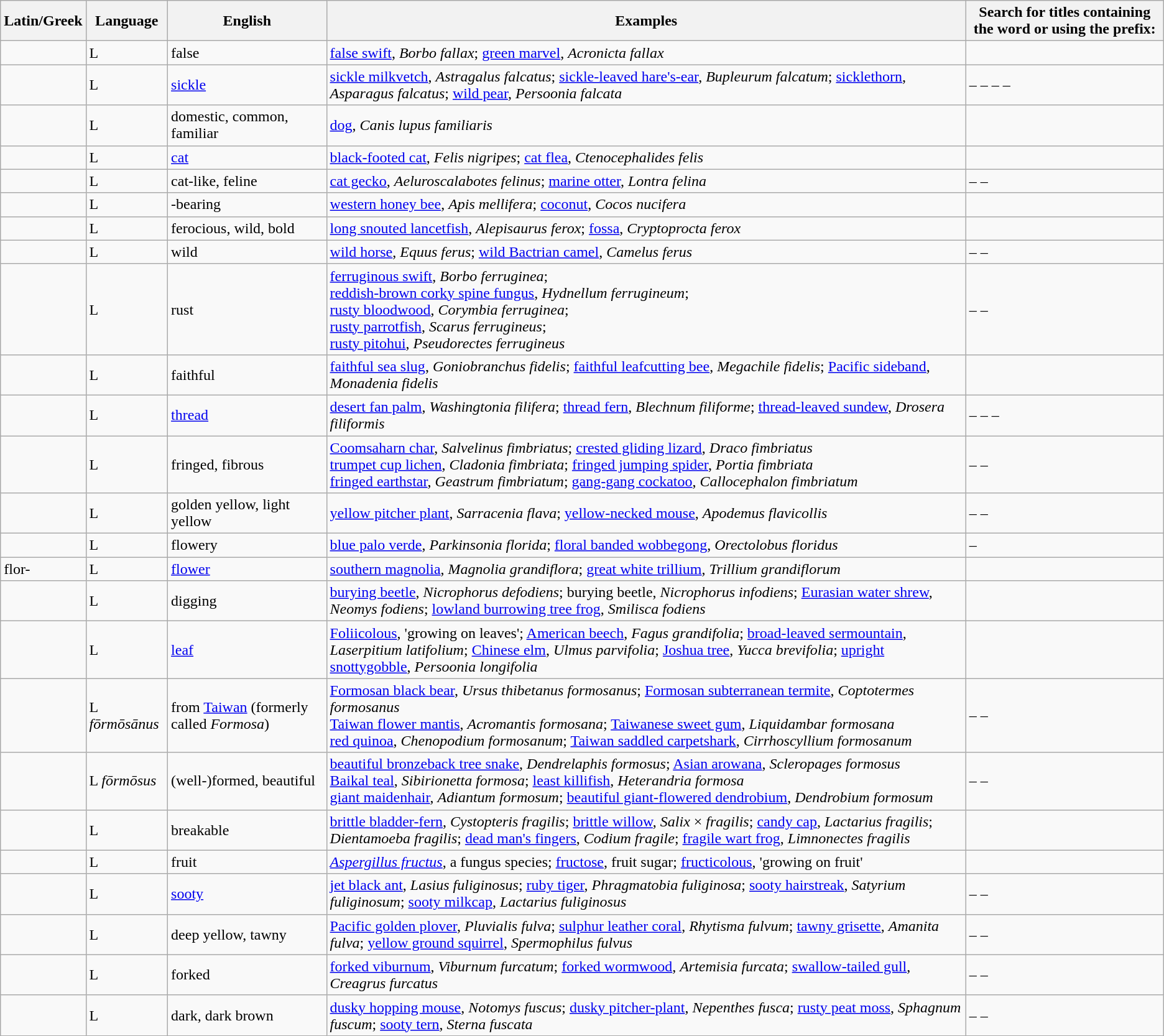<table class="wikitable">
<tr>
<th>Latin/Greek</th>
<th>Language</th>
<th>English</th>
<th>Examples</th>
<th>Search for titles containing the word or using the prefix:</th>
</tr>
<tr>
<td></td>
<td>L</td>
<td>false</td>
<td><a href='#'>false swift</a>, <em>Borbo fallax</em>; <a href='#'>green marvel</a>, <em>Acronicta fallax</em></td>
<td></td>
</tr>
<tr>
<td></td>
<td>L</td>
<td><a href='#'>sickle</a></td>
<td><a href='#'>sickle milkvetch</a>, <em>Astragalus falcatus</em>; <a href='#'>sickle-leaved hare's-ear</a>, <em>Bupleurum falcatum</em>; <a href='#'>sicklethorn</a>, <em>Asparagus falcatus</em>; <a href='#'>wild pear</a>, <em>Persoonia falcata</em></td>
<td> –  –  –  – </td>
</tr>
<tr>
<td></td>
<td>L</td>
<td>domestic, common, familiar</td>
<td><a href='#'>dog</a>, <em>Canis lupus familiaris</em></td>
<td></td>
</tr>
<tr>
<td></td>
<td>L</td>
<td><a href='#'>cat</a></td>
<td><a href='#'>black-footed cat</a>, <em>Felis nigripes</em>; <a href='#'>cat flea</a>, <em>Ctenocephalides felis</em></td>
<td></td>
</tr>
<tr>
<td></td>
<td>L</td>
<td>cat-like, feline</td>
<td><a href='#'>cat gecko</a>, <em>Aeluroscalabotes felinus</em>; <a href='#'>marine otter</a>, <em>Lontra felina</em></td>
<td> –  – </td>
</tr>
<tr>
<td></td>
<td>L</td>
<td>-bearing</td>
<td><a href='#'>western honey bee</a>, <em>Apis mellifera</em>; <a href='#'>coconut</a>, <em>Cocos nucifera</em></td>
<td></td>
</tr>
<tr>
<td></td>
<td>L</td>
<td>ferocious, wild, bold</td>
<td><a href='#'>long snouted lancetfish</a>, <em>Alepisaurus ferox</em>; <a href='#'>fossa</a>, <em>Cryptoprocta ferox</em></td>
<td></td>
</tr>
<tr>
<td></td>
<td>L</td>
<td>wild</td>
<td><a href='#'>wild horse</a>, <em>Equus ferus</em>; <a href='#'>wild Bactrian camel</a>, <em>Camelus ferus</em></td>
<td> –  – </td>
</tr>
<tr>
<td></td>
<td>L</td>
<td>rust</td>
<td><a href='#'>ferruginous swift</a>, <em>Borbo ferruginea</em>;<br> <a href='#'>reddish-brown corky spine fungus</a>, <em>Hydnellum ferrugineum</em>;<br> <a href='#'>rusty bloodwood</a>, <em>Corymbia ferruginea</em>;<br> <a href='#'>rusty parrotfish</a>, <em>Scarus ferrugineus</em>;<br> <a href='#'>rusty pitohui</a>, <em>Pseudorectes ferrugineus</em></td>
<td> –  – </td>
</tr>
<tr>
<td></td>
<td>L</td>
<td>faithful</td>
<td><a href='#'>faithful sea slug</a>, <em>Goniobranchus fidelis</em>; <a href='#'>faithful leafcutting bee</a>, <em>Megachile fidelis</em>; <a href='#'>Pacific sideband</a>, <em>Monadenia fidelis</em></td>
<td></td>
</tr>
<tr>
<td></td>
<td>L</td>
<td><a href='#'>thread</a></td>
<td><a href='#'>desert fan palm</a>, <em>Washingtonia filifera</em>; <a href='#'>thread fern</a>, <em>Blechnum filiforme</em>; <a href='#'>thread-leaved sundew</a>, <em>Drosera filiformis</em></td>
<td> –  –  – </td>
</tr>
<tr>
<td></td>
<td>L</td>
<td>fringed, fibrous</td>
<td><a href='#'>Coomsaharn char</a>, <em>Salvelinus fimbriatus</em>; <a href='#'>crested gliding lizard</a>, <em>Draco fimbriatus</em><br><a href='#'>trumpet cup lichen</a>, <em>Cladonia fimbriata</em>; <a href='#'>fringed jumping spider</a>, <em>Portia fimbriata</em><br><a href='#'>fringed earthstar</a>, <em>Geastrum fimbriatum</em>; <a href='#'>gang-gang cockatoo</a>, <em>Callocephalon fimbriatum</em></td>
<td> –  – </td>
</tr>
<tr>
<td></td>
<td>L</td>
<td>golden yellow, light yellow</td>
<td><a href='#'>yellow pitcher plant</a>, <em>Sarracenia flava</em>; <a href='#'>yellow-necked mouse</a>, <em>Apodemus flavicollis</em></td>
<td> –  – </td>
</tr>
<tr>
<td></td>
<td>L</td>
<td>flowery</td>
<td><a href='#'>blue palo verde</a>, <em>Parkinsonia florida</em>; <a href='#'>floral banded wobbegong</a>, <em>Orectolobus floridus</em></td>
<td> – </td>
</tr>
<tr>
<td>flor-</td>
<td>L </td>
<td><a href='#'>flower</a></td>
<td><a href='#'>southern magnolia</a>, <em>Magnolia grandiflora</em>; <a href='#'>great white trillium</a>, <em>Trillium grandiflorum</em></td>
<td></td>
</tr>
<tr>
<td></td>
<td>L </td>
<td>digging</td>
<td><a href='#'>burying beetle</a>, <em>Nicrophorus defodiens</em>; burying beetle, <em>Nicrophorus infodiens</em>; <a href='#'>Eurasian water shrew</a>, <em>Neomys fodiens</em>; <a href='#'>lowland burrowing tree frog</a>, <em>Smilisca fodiens</em></td>
<td></td>
</tr>
<tr>
<td></td>
<td>L</td>
<td><a href='#'>leaf</a></td>
<td><a href='#'>Foliicolous</a>, 'growing on leaves'; <a href='#'>American beech</a>, <em>Fagus grandifolia</em>; <a href='#'>broad-leaved sermountain</a>, <em>Laserpitium latifolium</em>; <a href='#'>Chinese elm</a>, <em>Ulmus parvifolia</em>; <a href='#'>Joshua tree</a>, <em>Yucca brevifolia</em>; <a href='#'>upright snottygobble</a>, <em>Persoonia longifolia</em></td>
<td></td>
</tr>
<tr>
<td></td>
<td>L <em>fōrmōsānus</em></td>
<td>from <a href='#'>Taiwan</a> (formerly called <em>Formosa</em>)</td>
<td><a href='#'>Formosan black bear</a>, <em>Ursus thibetanus formosanus</em>; <a href='#'>Formosan subterranean termite</a>, <em>Coptotermes formosanus</em><br><a href='#'>Taiwan flower mantis</a>, <em>Acromantis formosana</em>; <a href='#'>Taiwanese sweet gum</a>, <em>Liquidambar formosana</em><br><a href='#'>red quinoa</a>, <em>Chenopodium formosanum</em>; <a href='#'>Taiwan saddled carpetshark</a>, <em>Cirrhoscyllium formosanum</em></td>
<td> –  – </td>
</tr>
<tr>
<td></td>
<td>L <em>fōrmōsus</em></td>
<td>(well-)formed, beautiful</td>
<td><a href='#'>beautiful bronzeback tree snake</a>, <em>Dendrelaphis formosus</em>; <a href='#'>Asian arowana</a>, <em>Scleropages formosus</em><br><a href='#'>Baikal teal</a>, <em>Sibirionetta formosa</em>; <a href='#'>least killifish</a>, <em>Heterandria formosa</em><br><a href='#'>giant maidenhair</a>, <em>Adiantum formosum</em>; <a href='#'>beautiful giant-flowered dendrobium</a>, <em>Dendrobium formosum</em></td>
<td> –  – </td>
</tr>
<tr>
<td></td>
<td>L </td>
<td>breakable</td>
<td><a href='#'>brittle bladder-fern</a>, <em>Cystopteris fragilis</em>; <a href='#'>brittle willow</a>, <em>Salix</em> × <em>fragilis</em>; <a href='#'>candy cap</a>, <em>Lactarius fragilis</em>; <em>Dientamoeba fragilis</em>; <a href='#'>dead man's fingers</a>, <em>Codium fragile</em>; <a href='#'>fragile wart frog</a>, <em>Limnonectes fragilis</em></td>
<td></td>
</tr>
<tr>
<td></td>
<td>L</td>
<td>fruit</td>
<td><em><a href='#'>Aspergillus fructus</a></em>, a fungus species; <a href='#'>fructose</a>, fruit sugar; <a href='#'>fructicolous</a>, 'growing on fruit'</td>
<td></td>
</tr>
<tr>
<td></td>
<td>L</td>
<td><a href='#'>sooty</a></td>
<td><a href='#'>jet black ant</a>, <em>Lasius fuliginosus</em>; <a href='#'>ruby tiger</a>, <em>Phragmatobia fuliginosa</em>; <a href='#'>sooty hairstreak</a>, <em>Satyrium fuliginosum</em>; <a href='#'>sooty milkcap</a>, <em>Lactarius fuliginosus</em></td>
<td> –  – </td>
</tr>
<tr>
<td></td>
<td>L</td>
<td>deep yellow, tawny</td>
<td><a href='#'>Pacific golden plover</a>, <em>Pluvialis fulva</em>; <a href='#'>sulphur leather coral</a>, <em>Rhytisma fulvum</em>; <a href='#'>tawny grisette</a>, <em>Amanita fulva</em>; <a href='#'>yellow ground squirrel</a>, <em>Spermophilus fulvus</em></td>
<td> –  – </td>
</tr>
<tr>
<td></td>
<td>L</td>
<td>forked</td>
<td><a href='#'>forked viburnum</a>, <em>Viburnum furcatum</em>; <a href='#'>forked wormwood</a>, <em>Artemisia furcata</em>; <a href='#'>swallow-tailed gull</a>, <em>Creagrus furcatus</em></td>
<td> –  – </td>
</tr>
<tr>
<td></td>
<td>L</td>
<td>dark, dark brown</td>
<td><a href='#'>dusky hopping mouse</a>, <em>Notomys fuscus</em>; <a href='#'>dusky pitcher-plant</a>, <em>Nepenthes fusca</em>; <a href='#'>rusty peat moss</a>, <em>Sphagnum fuscum</em>; <a href='#'>sooty tern</a>, <em>Sterna fuscata</em></td>
<td> –  – </td>
</tr>
</table>
